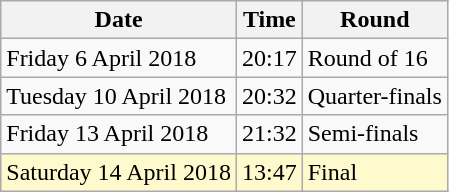<table class="wikitable">
<tr>
<th>Date</th>
<th>Time</th>
<th>Round</th>
</tr>
<tr>
<td>Friday 6 April 2018</td>
<td>20:17</td>
<td>Round of 16</td>
</tr>
<tr>
<td>Tuesday 10 April 2018</td>
<td>20:32</td>
<td>Quarter-finals</td>
</tr>
<tr>
<td>Friday 13 April 2018</td>
<td>21:32</td>
<td>Semi-finals</td>
</tr>
<tr>
<td style=background:lemonchiffon>Saturday 14 April 2018</td>
<td style=background:lemonchiffon>13:47</td>
<td style=background:lemonchiffon>Final</td>
</tr>
</table>
